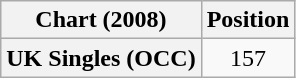<table class="wikitable plainrowheaders" style="text-align:center">
<tr>
<th scope="col">Chart (2008)</th>
<th scope="col">Position</th>
</tr>
<tr>
<th scope="row">UK Singles (OCC)</th>
<td>157</td>
</tr>
</table>
